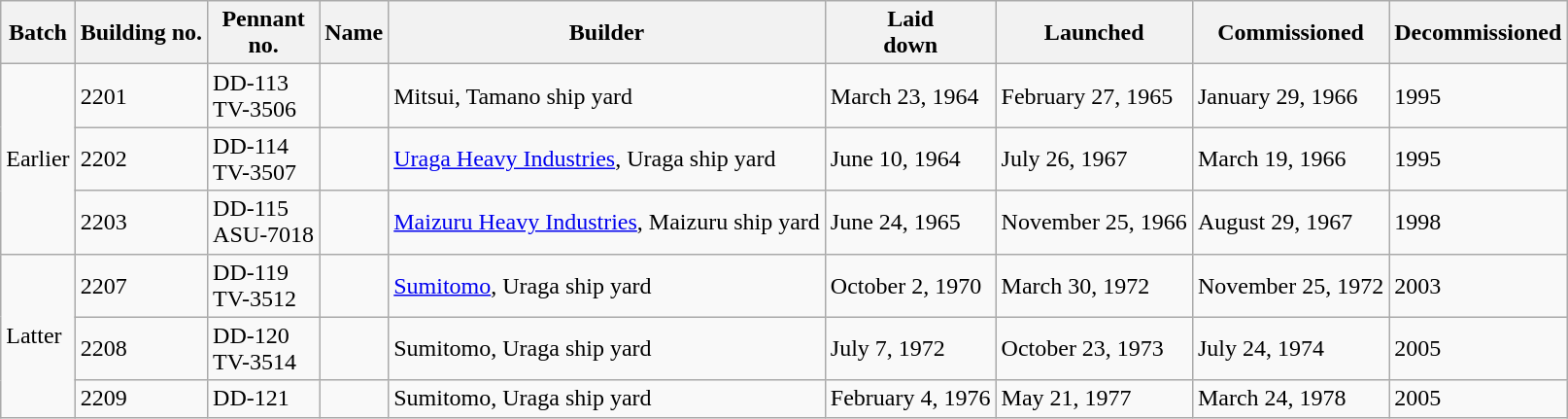<table class="wikitable">
<tr>
<th>Batch</th>
<th>Building no.</th>
<th>Pennant<br>no.</th>
<th>Name</th>
<th>Builder</th>
<th>Laid<br>down</th>
<th>Launched</th>
<th>Commissioned</th>
<th>Decommissioned</th>
</tr>
<tr>
<td rowspan=3>Earlier</td>
<td>2201</td>
<td>DD-113<br>TV-3506</td>
<td></td>
<td>Mitsui, Tamano ship yard</td>
<td>March 23, 1964</td>
<td>February 27, 1965</td>
<td>January 29, 1966</td>
<td>1995</td>
</tr>
<tr>
<td>2202</td>
<td>DD-114<br>TV-3507</td>
<td></td>
<td><a href='#'>Uraga Heavy Industries</a>, Uraga ship yard</td>
<td>June 10, 1964</td>
<td>July 26, 1967</td>
<td>March 19, 1966</td>
<td>1995</td>
</tr>
<tr>
<td>2203</td>
<td>DD-115<br>ASU-7018</td>
<td></td>
<td><a href='#'>Maizuru Heavy Industries</a>, Maizuru ship yard</td>
<td>June 24, 1965</td>
<td>November 25, 1966</td>
<td>August 29, 1967</td>
<td>1998</td>
</tr>
<tr>
<td rowspan=3>Latter</td>
<td>2207</td>
<td>DD-119<br>TV-3512</td>
<td></td>
<td><a href='#'>Sumitomo</a>, Uraga ship yard</td>
<td>October 2, 1970</td>
<td>March 30, 1972</td>
<td>November 25, 1972</td>
<td>2003</td>
</tr>
<tr>
<td>2208</td>
<td>DD-120<br>TV-3514</td>
<td></td>
<td>Sumitomo, Uraga ship yard</td>
<td>July 7, 1972</td>
<td>October 23, 1973</td>
<td>July 24, 1974</td>
<td>2005</td>
</tr>
<tr>
<td>2209</td>
<td>DD-121</td>
<td></td>
<td>Sumitomo, Uraga ship yard</td>
<td>February 4, 1976</td>
<td>May 21, 1977</td>
<td>March 24, 1978</td>
<td>2005</td>
</tr>
</table>
